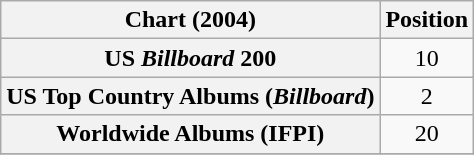<table class="wikitable sortable plainrowheaders" style="text-align:center">
<tr>
<th scope="col">Chart (2004)</th>
<th scope="col">Position</th>
</tr>
<tr>
<th scope="row">US <em>Billboard</em> 200</th>
<td>10</td>
</tr>
<tr>
<th scope="row">US Top Country Albums (<em>Billboard</em>)</th>
<td>2</td>
</tr>
<tr>
<th scope="row">Worldwide Albums (IFPI)</th>
<td style="text-align:center;">20</td>
</tr>
<tr>
</tr>
</table>
